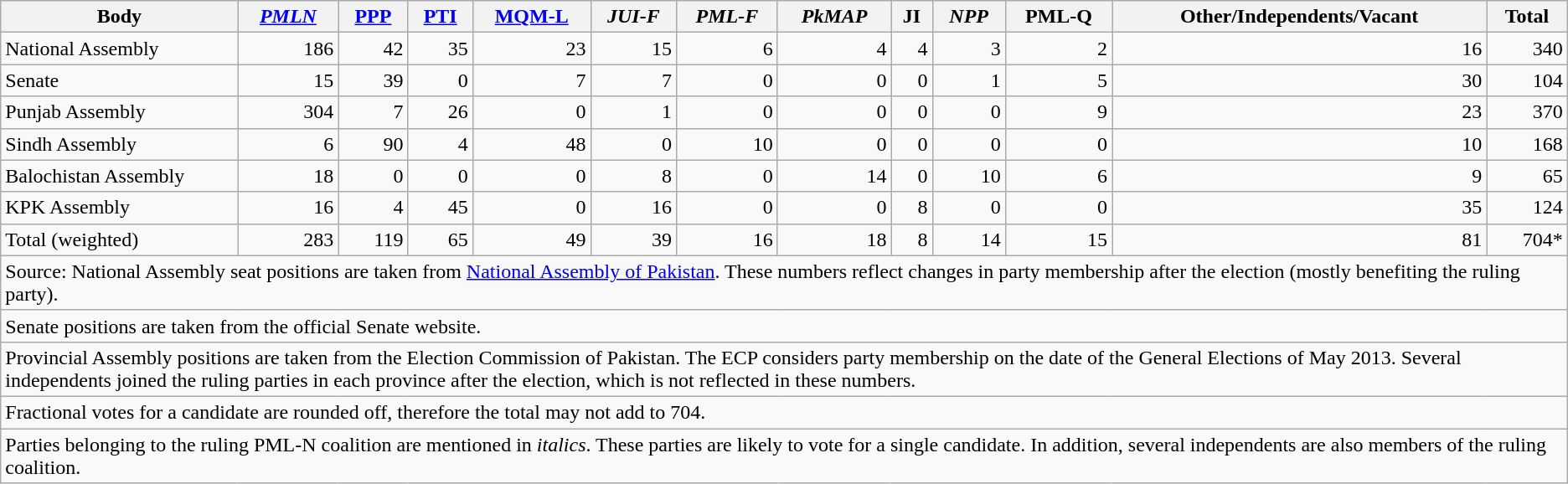<table class="wikitable sortable" style="text-align:right">
<tr>
<th>Body</th>
<th><em><a href='#'>PMLN</a></em></th>
<th><a href='#'>PPP</a></th>
<th><a href='#'>PTI</a></th>
<th><a href='#'>MQM-L</a></th>
<th><em>JUI-F</em></th>
<th><em>PML-F</em></th>
<th><em>PkMAP</em></th>
<th>JI</th>
<th><em>NPP</em></th>
<th>PML-Q</th>
<th>Other/Independents/Vacant</th>
<th>Total</th>
</tr>
<tr>
<td align=left>National Assembly</td>
<td>186</td>
<td>42</td>
<td>35</td>
<td>23</td>
<td>15</td>
<td>6</td>
<td>4</td>
<td>4</td>
<td>3</td>
<td>2</td>
<td>16</td>
<td>340</td>
</tr>
<tr>
<td align=left>Senate</td>
<td>15</td>
<td>39</td>
<td>0</td>
<td>7</td>
<td>7</td>
<td>0</td>
<td>0</td>
<td>0</td>
<td>1</td>
<td>5</td>
<td>30</td>
<td>104</td>
</tr>
<tr>
<td align=left>Punjab Assembly</td>
<td>304</td>
<td>7</td>
<td>26</td>
<td>0</td>
<td>1</td>
<td>0</td>
<td>0</td>
<td>0</td>
<td>0</td>
<td>9</td>
<td>23</td>
<td>370</td>
</tr>
<tr>
<td align=left>Sindh Assembly</td>
<td>6</td>
<td>90</td>
<td>4</td>
<td>48</td>
<td>0</td>
<td>10</td>
<td>0</td>
<td>0</td>
<td>0</td>
<td>0</td>
<td>10</td>
<td>168</td>
</tr>
<tr>
<td align=left>Balochistan Assembly</td>
<td>18</td>
<td>0</td>
<td>0</td>
<td>0</td>
<td>8</td>
<td>0</td>
<td>14</td>
<td>0</td>
<td>10</td>
<td>6</td>
<td>9</td>
<td>65</td>
</tr>
<tr>
<td style="text-align:left;">KPK Assembly</td>
<td>16</td>
<td>4</td>
<td>45</td>
<td>0</td>
<td>16</td>
<td>0</td>
<td>0</td>
<td>8</td>
<td>0</td>
<td>0</td>
<td>35</td>
<td>124</td>
</tr>
<tr>
<td align=left>Total (weighted)</td>
<td>283</td>
<td>119</td>
<td>65</td>
<td>49</td>
<td>39</td>
<td>16</td>
<td>18</td>
<td>8</td>
<td>14</td>
<td>15</td>
<td>81</td>
<td>704*</td>
</tr>
<tr>
<td colspan="13" style="text-align:left;">Source: National Assembly seat positions are taken from <a href='#'>National Assembly of Pakistan</a>. These numbers reflect changes in party membership after the election (mostly benefiting the ruling party).</td>
</tr>
<tr>
<td colspan="13" style="text-align:left;">Senate positions are taken from the official Senate website.</td>
</tr>
<tr>
<td colspan="13" style="text-align:left;">Provincial Assembly positions are taken from the Election Commission of Pakistan. The ECP considers party membership on the date of the General Elections of May 2013. Several independents joined the ruling parties in each province after the election, which is not reflected in these numbers.</td>
</tr>
<tr>
<td colspan="13" style="text-align:left;">Fractional votes for a candidate are rounded off, therefore the total may not add to 704.</td>
</tr>
<tr>
<td colspan="13" style="text-align:left;">Parties belonging to the ruling PML-N coalition are mentioned in <em>italics</em>. These parties are likely to vote for a single candidate. In addition, several independents are also members of the ruling coalition.</td>
</tr>
</table>
